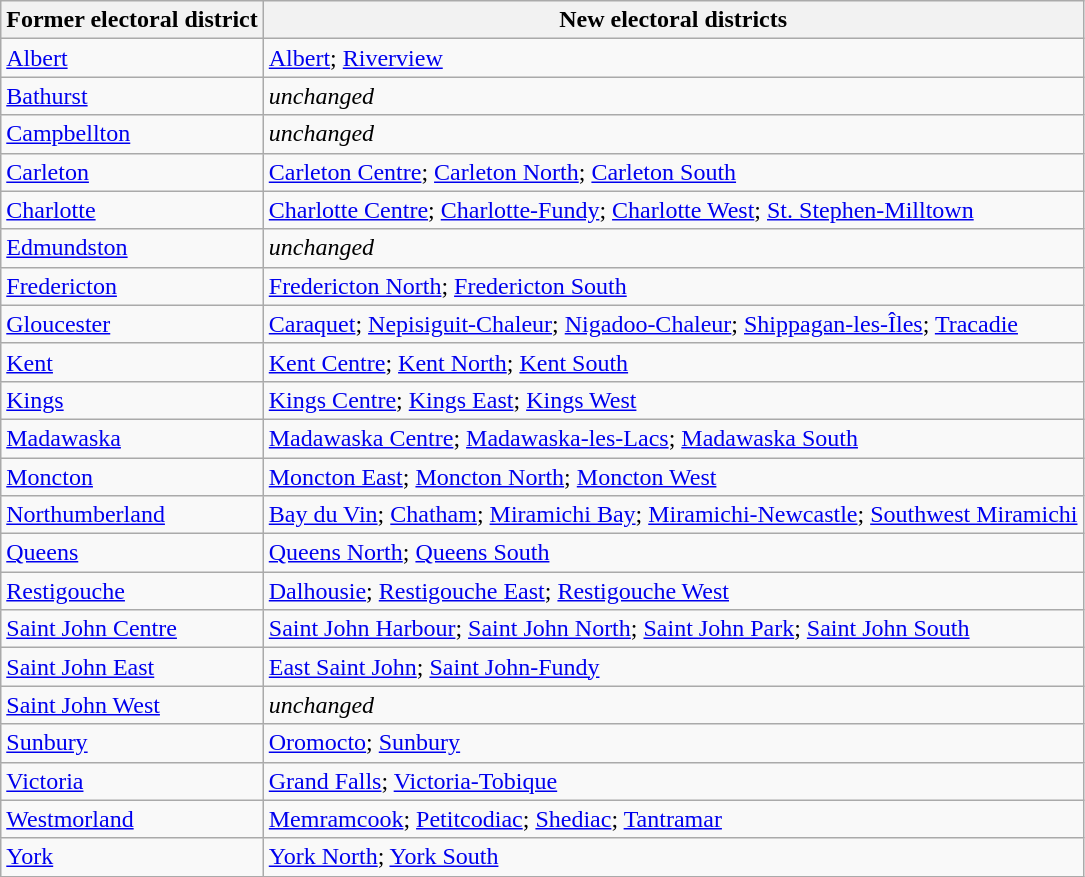<table class="wikitable">
<tr>
<th>Former electoral district</th>
<th>New electoral districts</th>
</tr>
<tr>
<td><a href='#'>Albert</a></td>
<td><a href='#'>Albert</a>; <a href='#'>Riverview</a></td>
</tr>
<tr>
<td><a href='#'>Bathurst</a></td>
<td><em>unchanged</em></td>
</tr>
<tr>
<td><a href='#'>Campbellton</a></td>
<td><em>unchanged</em></td>
</tr>
<tr>
<td><a href='#'>Carleton</a></td>
<td><a href='#'>Carleton Centre</a>; <a href='#'>Carleton North</a>; <a href='#'>Carleton South</a></td>
</tr>
<tr>
<td><a href='#'>Charlotte</a></td>
<td><a href='#'>Charlotte Centre</a>; <a href='#'>Charlotte-Fundy</a>; <a href='#'>Charlotte West</a>; <a href='#'>St. Stephen-Milltown</a></td>
</tr>
<tr>
<td><a href='#'>Edmundston</a></td>
<td><em>unchanged</em></td>
</tr>
<tr>
<td><a href='#'>Fredericton</a></td>
<td><a href='#'>Fredericton North</a>; <a href='#'>Fredericton South</a></td>
</tr>
<tr>
<td><a href='#'>Gloucester</a></td>
<td><a href='#'>Caraquet</a>; <a href='#'>Nepisiguit-Chaleur</a>; <a href='#'>Nigadoo-Chaleur</a>; <a href='#'>Shippagan-les-Îles</a>; <a href='#'>Tracadie</a></td>
</tr>
<tr>
<td><a href='#'>Kent</a></td>
<td><a href='#'>Kent Centre</a>; <a href='#'>Kent North</a>; <a href='#'>Kent South</a></td>
</tr>
<tr>
<td><a href='#'>Kings</a></td>
<td><a href='#'>Kings Centre</a>; <a href='#'>Kings East</a>; <a href='#'>Kings West</a></td>
</tr>
<tr>
<td><a href='#'>Madawaska</a></td>
<td><a href='#'>Madawaska Centre</a>; <a href='#'>Madawaska-les-Lacs</a>; <a href='#'>Madawaska South</a></td>
</tr>
<tr>
<td><a href='#'>Moncton</a></td>
<td><a href='#'>Moncton East</a>; <a href='#'>Moncton North</a>; <a href='#'>Moncton West</a></td>
</tr>
<tr>
<td><a href='#'>Northumberland</a></td>
<td><a href='#'>Bay du Vin</a>; <a href='#'>Chatham</a>; <a href='#'>Miramichi Bay</a>; <a href='#'>Miramichi-Newcastle</a>; <a href='#'>Southwest Miramichi</a></td>
</tr>
<tr>
<td><a href='#'>Queens</a></td>
<td><a href='#'>Queens North</a>; <a href='#'>Queens South</a></td>
</tr>
<tr>
<td><a href='#'>Restigouche</a></td>
<td><a href='#'>Dalhousie</a>; <a href='#'>Restigouche East</a>; <a href='#'>Restigouche West</a></td>
</tr>
<tr>
<td><a href='#'>Saint John Centre</a></td>
<td><a href='#'>Saint John Harbour</a>; <a href='#'>Saint John North</a>; <a href='#'>Saint John Park</a>; <a href='#'>Saint John South</a></td>
</tr>
<tr>
<td><a href='#'>Saint John East</a></td>
<td><a href='#'>East Saint John</a>; <a href='#'>Saint John-Fundy</a></td>
</tr>
<tr>
<td><a href='#'>Saint John West</a></td>
<td><em>unchanged</em></td>
</tr>
<tr>
<td><a href='#'>Sunbury</a></td>
<td><a href='#'>Oromocto</a>; <a href='#'>Sunbury</a></td>
</tr>
<tr>
<td><a href='#'>Victoria</a></td>
<td><a href='#'>Grand Falls</a>; <a href='#'>Victoria-Tobique</a></td>
</tr>
<tr>
<td><a href='#'>Westmorland</a></td>
<td><a href='#'>Memramcook</a>; <a href='#'>Petitcodiac</a>; <a href='#'>Shediac</a>; <a href='#'>Tantramar</a></td>
</tr>
<tr>
<td><a href='#'>York</a></td>
<td><a href='#'>York North</a>; <a href='#'>York South</a></td>
</tr>
</table>
